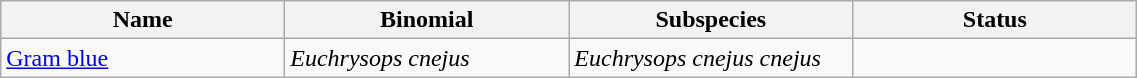<table width=60% class="wikitable">
<tr>
<th width=20%>Name</th>
<th width=20%>Binomial</th>
<th width=20%>Subspecies</th>
<th width=20%>Status</th>
</tr>
<tr>
<td><a href='#'>Gram blue</a><br>


</td>
<td><em>Euchrysops cnejus</em></td>
<td><em>Euchrysops cnejus cnejus</em></td>
<td></td>
</tr>
</table>
